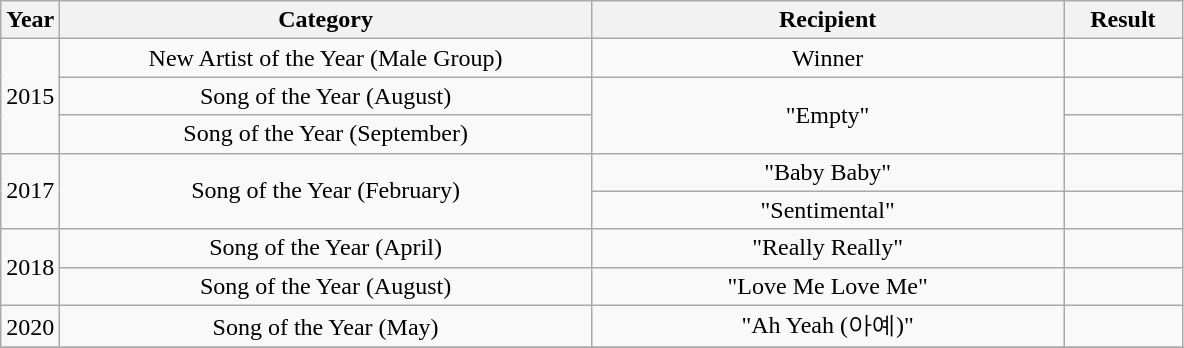<table class="wikitable" style="text-align:center">
<tr>
<th width="5%">Year</th>
<th width="45%">Category</th>
<th width="40%">Recipient</th>
<th width="10%">Result</th>
</tr>
<tr>
<td rowspan=3>2015</td>
<td>New Artist of the Year (Male Group)</td>
<td>Winner</td>
<td></td>
</tr>
<tr>
<td>Song of the Year (August)</td>
<td rowspan=2>"Empty"</td>
<td></td>
</tr>
<tr>
<td>Song of the Year (September)</td>
<td></td>
</tr>
<tr>
<td rowspan=2>2017</td>
<td rowspan=2>Song of the Year (February)</td>
<td>"Baby Baby"</td>
<td></td>
</tr>
<tr>
<td>"Sentimental"</td>
<td></td>
</tr>
<tr>
<td rowspan=2>2018</td>
<td>Song of the Year (April)</td>
<td>"Really Really"</td>
<td></td>
</tr>
<tr>
<td>Song of the Year (August)</td>
<td>"Love Me Love Me"</td>
<td></td>
</tr>
<tr>
<td>2020</td>
<td>Song of the Year (May)</td>
<td>"Ah Yeah (아예)"</td>
<td></td>
</tr>
<tr>
</tr>
</table>
